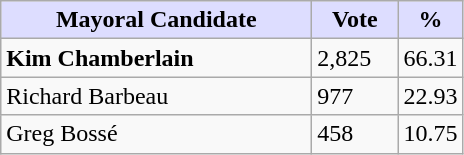<table class="wikitable">
<tr>
<th style="background:#ddf; width:200px;">Mayoral Candidate</th>
<th style="background:#ddf; width:50px;">Vote</th>
<th style="background:#ddf; width:30px;">%</th>
</tr>
<tr>
<td><strong>Kim Chamberlain</strong></td>
<td>2,825</td>
<td>66.31</td>
</tr>
<tr>
<td>Richard Barbeau</td>
<td>977</td>
<td>22.93</td>
</tr>
<tr>
<td>Greg Bossé</td>
<td>458</td>
<td>10.75</td>
</tr>
</table>
